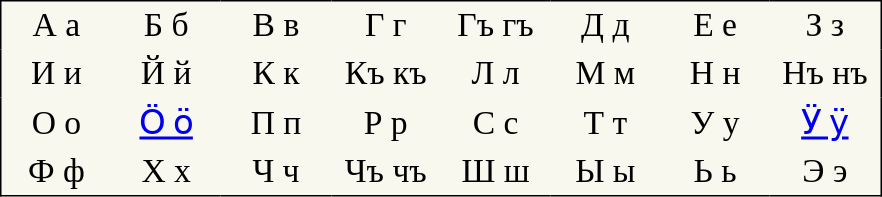<table style="font-family:Arial Unicode MS; font-size:1.4em; border-color:#000000; border-width:1px; border-style:solid; border-collapse:collapse; background-color:#F8F8EF">
<tr>
<td style="width:3em; text-align:center; padding: 3px;">А а</td>
<td style="width:3em; text-align:center; padding: 3px;">Б б</td>
<td style="width:3em; text-align:center; padding: 3px;">В в</td>
<td style="width:3em; text-align:center; padding: 3px;">Г г</td>
<td style="width:3em; text-align:center; padding: 3px;">Гъ гъ</td>
<td style="width:3em; text-align:center; padding: 3px;">Д д</td>
<td style="width:3em; text-align:center; padding: 3px;">Е е</td>
<td style="width:3em; text-align:center; padding: 3px;">З з</td>
</tr>
<tr>
<td style="width:3em; text-align:center; padding: 3px;">И и</td>
<td style="width:3em; text-align:center; padding: 3px;">Й й</td>
<td style="width:3em; text-align:center; padding: 3px;">К к</td>
<td style="width:3em; text-align:center; padding: 3px;">Къ къ</td>
<td style="width:3em; text-align:center; padding: 3px;">Л л</td>
<td style="width:3em; text-align:center; padding: 3px;">М м</td>
<td style="width:3em; text-align:center; padding: 3px;">Н н</td>
<td style="width:3em; text-align:center; padding: 3px;">Нъ нъ</td>
</tr>
<tr>
<td style="width:3em; text-align:center; padding: 3px;">О о</td>
<td style="width:3em; text-align:center; padding: 3px;"><a href='#'>Ӧ ӧ</a></td>
<td style="width:3em; text-align:center; padding: 3px;">П п</td>
<td style="width:3em; text-align:center; padding: 3px;">Р р</td>
<td style="width:3em; text-align:center; padding: 3px;">С с</td>
<td style="width:3em; text-align:center; padding: 3px;">Т т</td>
<td style="width:3em; text-align:center; padding: 3px;">У у</td>
<td style="width:3em; text-align:center; padding: 3px;"><a href='#'>Ӱ ӱ</a></td>
</tr>
<tr>
<td style="width:3em; text-align:center; padding: 3px;">Ф ф</td>
<td style="width:3em; text-align:center; padding: 3px;">Х х</td>
<td style="width:3em; text-align:center; padding: 3px;">Ч ч</td>
<td style="width:3em; text-align:center; padding: 3px;">Чъ чъ</td>
<td style="width:3em; text-align:center; padding: 3px;">Ш ш</td>
<td style="width:3em; text-align:center; padding: 3px;">Ы ы</td>
<td style="width:3em; text-align:center; padding: 3px;">Ь ь</td>
<td style="width:3em; text-align:center; padding: 3px;">Э э</td>
</tr>
</table>
